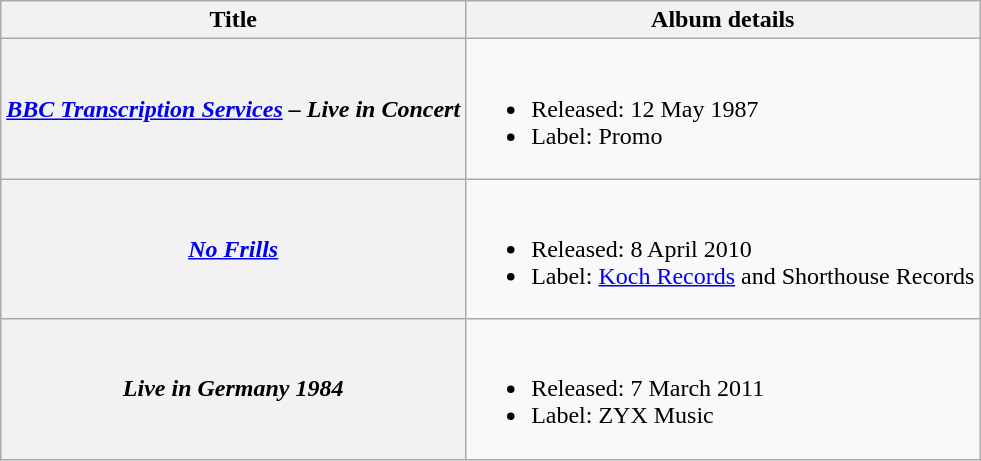<table class="wikitable plainrowheaders">
<tr>
<th>Title</th>
<th>Album details</th>
</tr>
<tr>
<th scope="row"><em><a href='#'>BBC Transcription Services</a> – Live in Concert</em></th>
<td><br><ul><li>Released: 12 May 1987</li><li>Label: Promo</li></ul></td>
</tr>
<tr>
<th scope="row"><em><a href='#'>No Frills</a></em></th>
<td><br><ul><li>Released: 8 April 2010</li><li>Label: <a href='#'>Koch Records</a> and Shorthouse Records</li></ul></td>
</tr>
<tr>
<th scope="row"><em>Live in Germany 1984</em></th>
<td><br><ul><li>Released: 7 March 2011</li><li>Label: ZYX Music</li></ul></td>
</tr>
</table>
